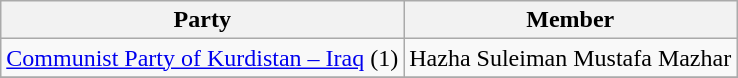<table class=wikitable>
<tr>
<th>Party</th>
<th>Member</th>
</tr>
<tr>
<td rowspan=1> <a href='#'>Communist Party of Kurdistan – Iraq</a> (1)</td>
<td>Hazha Suleiman Mustafa Mazhar</td>
</tr>
<tr>
</tr>
</table>
